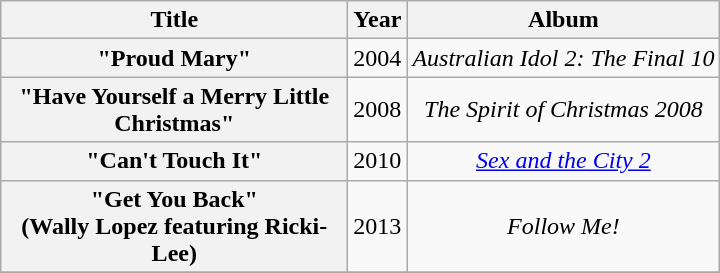<table class="wikitable plainrowheaders" style="text-align:center;" border="1">
<tr>
<th scope="col" style="width:14em;">Title</th>
<th scope="col">Year</th>
<th scope="col">Album</th>
</tr>
<tr>
<th scope="row">"Proud Mary"</th>
<td>2004</td>
<td><em>Australian Idol 2: The Final 10</em></td>
</tr>
<tr>
<th scope="row">"Have Yourself a Merry Little Christmas"</th>
<td>2008</td>
<td><em>The Spirit of Christmas 2008</em></td>
</tr>
<tr>
<th scope="row">"Can't Touch It"</th>
<td>2010</td>
<td><em><a href='#'>Sex and the City 2</a></em></td>
</tr>
<tr>
<th scope="row">"Get You Back"<br><span>(Wally Lopez featuring Ricki-Lee)</span></th>
<td>2013</td>
<td><em>Follow Me!</em></td>
</tr>
<tr>
</tr>
</table>
